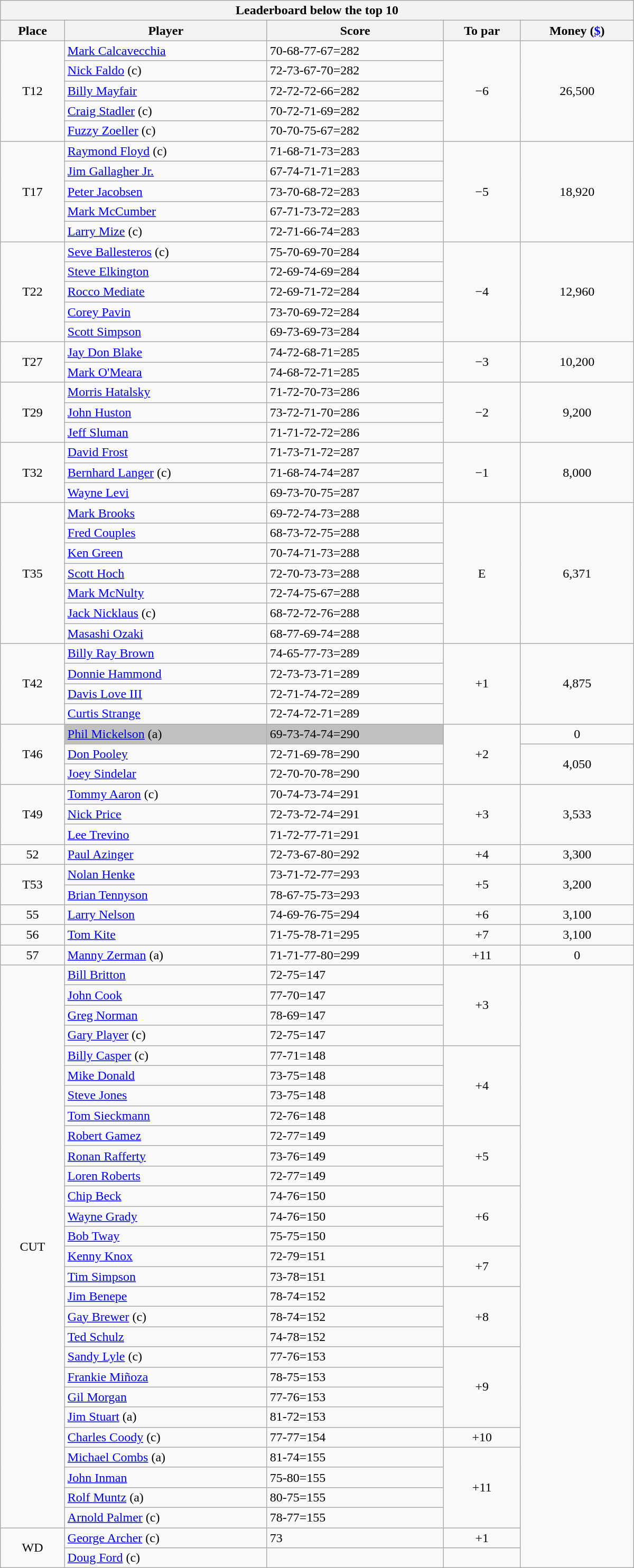<table class="collapsible collapsed wikitable" style="width:50em;margin-top:-1px;">
<tr>
<th scope="col" colspan="6">Leaderboard below the top 10</th>
</tr>
<tr>
<th>Place</th>
<th>Player</th>
<th>Score</th>
<th>To par</th>
<th>Money (<a href='#'>$</a>)</th>
</tr>
<tr>
<td rowspan=5 align=center>T12</td>
<td> <a href='#'>Mark Calcavecchia</a></td>
<td>70-68-77-67=282</td>
<td rowspan=5 align=center>−6</td>
<td rowspan=5 align=center>26,500</td>
</tr>
<tr>
<td> <a href='#'>Nick Faldo</a> (c)</td>
<td>72-73-67-70=282</td>
</tr>
<tr>
<td> <a href='#'>Billy Mayfair</a></td>
<td>72-72-72-66=282</td>
</tr>
<tr>
<td> <a href='#'>Craig Stadler</a> (c)</td>
<td>70-72-71-69=282</td>
</tr>
<tr>
<td> <a href='#'>Fuzzy Zoeller</a> (c)</td>
<td>70-70-75-67=282</td>
</tr>
<tr>
<td rowspan=5 align=center>T17</td>
<td> <a href='#'>Raymond Floyd</a> (c)</td>
<td>71-68-71-73=283</td>
<td rowspan=5 align=center>−5</td>
<td rowspan=5 align=center>18,920</td>
</tr>
<tr>
<td> <a href='#'>Jim Gallagher Jr.</a></td>
<td>67-74-71-71=283</td>
</tr>
<tr>
<td> <a href='#'>Peter Jacobsen</a></td>
<td>73-70-68-72=283</td>
</tr>
<tr>
<td> <a href='#'>Mark McCumber</a></td>
<td>67-71-73-72=283</td>
</tr>
<tr>
<td> <a href='#'>Larry Mize</a> (c)</td>
<td>72-71-66-74=283</td>
</tr>
<tr>
<td rowspan=5 align=center>T22</td>
<td> <a href='#'>Seve Ballesteros</a> (c)</td>
<td>75-70-69-70=284</td>
<td rowspan=5 align=center>−4</td>
<td rowspan=5 align=center>12,960</td>
</tr>
<tr>
<td> <a href='#'>Steve Elkington</a></td>
<td>72-69-74-69=284</td>
</tr>
<tr>
<td> <a href='#'>Rocco Mediate</a></td>
<td>72-69-71-72=284</td>
</tr>
<tr>
<td> <a href='#'>Corey Pavin</a></td>
<td>73-70-69-72=284</td>
</tr>
<tr>
<td> <a href='#'>Scott Simpson</a></td>
<td>69-73-69-73=284</td>
</tr>
<tr>
<td rowspan=2 align=center>T27</td>
<td> <a href='#'>Jay Don Blake</a></td>
<td>74-72-68-71=285</td>
<td rowspan=2 align=center>−3</td>
<td rowspan=2 align=center>10,200</td>
</tr>
<tr>
<td> <a href='#'>Mark O'Meara</a></td>
<td>74-68-72-71=285</td>
</tr>
<tr>
<td rowspan=3 align=center>T29</td>
<td> <a href='#'>Morris Hatalsky</a></td>
<td>71-72-70-73=286</td>
<td rowspan=3 align=center>−2</td>
<td rowspan=3 align=center>9,200</td>
</tr>
<tr>
<td> <a href='#'>John Huston</a></td>
<td>73-72-71-70=286</td>
</tr>
<tr>
<td> <a href='#'>Jeff Sluman</a></td>
<td>71-71-72-72=286</td>
</tr>
<tr>
<td rowspan=3 align=center>T32</td>
<td> <a href='#'>David Frost</a></td>
<td>71-73-71-72=287</td>
<td rowspan=3 align=center>−1</td>
<td rowspan=3 align=center>8,000</td>
</tr>
<tr>
<td> <a href='#'>Bernhard Langer</a> (c)</td>
<td>71-68-74-74=287</td>
</tr>
<tr>
<td> <a href='#'>Wayne Levi</a></td>
<td>69-73-70-75=287</td>
</tr>
<tr>
<td rowspan=7 align=center>T35</td>
<td> <a href='#'>Mark Brooks</a></td>
<td>69-72-74-73=288</td>
<td rowspan=7 align=center>E</td>
<td rowspan=7 align=center>6,371</td>
</tr>
<tr>
<td> <a href='#'>Fred Couples</a></td>
<td>68-73-72-75=288</td>
</tr>
<tr>
<td> <a href='#'>Ken Green</a></td>
<td>70-74-71-73=288</td>
</tr>
<tr>
<td> <a href='#'>Scott Hoch</a></td>
<td>72-70-73-73=288</td>
</tr>
<tr>
<td> <a href='#'>Mark McNulty</a></td>
<td>72-74-75-67=288</td>
</tr>
<tr>
<td> <a href='#'>Jack Nicklaus</a> (c)</td>
<td>68-72-72-76=288</td>
</tr>
<tr>
<td> <a href='#'>Masashi Ozaki</a></td>
<td>68-77-69-74=288</td>
</tr>
<tr>
<td rowspan=4 align=center>T42</td>
<td> <a href='#'>Billy Ray Brown</a></td>
<td>74-65-77-73=289</td>
<td rowspan=4 align=center>+1</td>
<td rowspan=4 align=center>4,875</td>
</tr>
<tr>
<td> <a href='#'>Donnie Hammond</a></td>
<td>72-73-73-71=289</td>
</tr>
<tr>
<td> <a href='#'>Davis Love III</a></td>
<td>72-71-74-72=289</td>
</tr>
<tr>
<td> <a href='#'>Curtis Strange</a></td>
<td>72-74-72-71=289</td>
</tr>
<tr>
<td rowspan=3 align=center>T46</td>
<td style="background:silver"> <a href='#'>Phil Mickelson</a> (a)</td>
<td style="background:silver">69-73-74-74=290</td>
<td rowspan=3 align=center>+2</td>
<td align=center>0</td>
</tr>
<tr>
<td> <a href='#'>Don Pooley</a></td>
<td>72-71-69-78=290</td>
<td rowspan=2 align=center>4,050</td>
</tr>
<tr>
<td> <a href='#'>Joey Sindelar</a></td>
<td>72-70-70-78=290</td>
</tr>
<tr>
<td rowspan=3 align=center>T49</td>
<td> <a href='#'>Tommy Aaron</a> (c)</td>
<td>70-74-73-74=291</td>
<td rowspan=3 align=center>+3</td>
<td rowspan=3 align=center>3,533</td>
</tr>
<tr>
<td> <a href='#'>Nick Price</a></td>
<td>72-73-72-74=291</td>
</tr>
<tr>
<td> <a href='#'>Lee Trevino</a></td>
<td>71-72-77-71=291</td>
</tr>
<tr>
<td align=center>52</td>
<td> <a href='#'>Paul Azinger</a></td>
<td>72-73-67-80=292</td>
<td align=center>+4</td>
<td align=center>3,300</td>
</tr>
<tr>
<td rowspan=2 align=center>T53</td>
<td> <a href='#'>Nolan Henke</a></td>
<td>73-71-72-77=293</td>
<td rowspan=2 align=center>+5</td>
<td rowspan=2 align=center>3,200</td>
</tr>
<tr>
<td> <a href='#'>Brian Tennyson</a></td>
<td>78-67-75-73=293</td>
</tr>
<tr>
<td align=center>55</td>
<td> <a href='#'>Larry Nelson</a></td>
<td>74-69-76-75=294</td>
<td align=center>+6</td>
<td align=center>3,100</td>
</tr>
<tr>
<td align=center>56</td>
<td> <a href='#'>Tom Kite</a></td>
<td>71-75-78-71=295</td>
<td align=center>+7</td>
<td align=center>3,100</td>
</tr>
<tr>
<td align=center>57</td>
<td> <a href='#'>Manny Zerman</a> (a)</td>
<td>71-71-77-80=299</td>
<td align=center>+11</td>
<td align=center>0</td>
</tr>
<tr>
<td rowspan=28 align=center>CUT</td>
<td> <a href='#'>Bill Britton</a></td>
<td>72-75=147</td>
<td rowspan=4 align=center>+3</td>
<td rowspan=30 align=center></td>
</tr>
<tr>
<td> <a href='#'>John Cook</a></td>
<td>77-70=147</td>
</tr>
<tr>
<td> <a href='#'>Greg Norman</a></td>
<td>78-69=147</td>
</tr>
<tr>
<td> <a href='#'>Gary Player</a> (c)</td>
<td>72-75=147</td>
</tr>
<tr>
<td> <a href='#'>Billy Casper</a> (c)</td>
<td>77-71=148</td>
<td rowspan=4 align=center>+4</td>
</tr>
<tr>
<td> <a href='#'>Mike Donald</a></td>
<td>73-75=148</td>
</tr>
<tr>
<td> <a href='#'>Steve Jones</a></td>
<td>73-75=148</td>
</tr>
<tr>
<td> <a href='#'>Tom Sieckmann</a></td>
<td>72-76=148</td>
</tr>
<tr>
<td> <a href='#'>Robert Gamez</a></td>
<td>72-77=149</td>
<td rowspan=3 align=center>+5</td>
</tr>
<tr>
<td> <a href='#'>Ronan Rafferty</a></td>
<td>73-76=149</td>
</tr>
<tr>
<td> <a href='#'>Loren Roberts</a></td>
<td>72-77=149</td>
</tr>
<tr>
<td> <a href='#'>Chip Beck</a></td>
<td>74-76=150</td>
<td rowspan=3 align=center>+6</td>
</tr>
<tr>
<td> <a href='#'>Wayne Grady</a></td>
<td>74-76=150</td>
</tr>
<tr>
<td> <a href='#'>Bob Tway</a></td>
<td>75-75=150</td>
</tr>
<tr>
<td> <a href='#'>Kenny Knox</a></td>
<td>72-79=151</td>
<td rowspan=2 align=center>+7</td>
</tr>
<tr>
<td> <a href='#'>Tim Simpson</a></td>
<td>73-78=151</td>
</tr>
<tr>
<td> <a href='#'>Jim Benepe</a></td>
<td>78-74=152</td>
<td rowspan=3 align=center>+8</td>
</tr>
<tr>
<td> <a href='#'>Gay Brewer</a> (c)</td>
<td>78-74=152</td>
</tr>
<tr>
<td> <a href='#'>Ted Schulz</a></td>
<td>74-78=152</td>
</tr>
<tr>
<td> <a href='#'>Sandy Lyle</a> (c)</td>
<td>77-76=153</td>
<td rowspan=4 align=center>+9</td>
</tr>
<tr>
<td> <a href='#'>Frankie Miñoza</a></td>
<td>78-75=153</td>
</tr>
<tr>
<td> <a href='#'>Gil Morgan</a></td>
<td>77-76=153</td>
</tr>
<tr>
<td> <a href='#'>Jim Stuart</a> (a)</td>
<td>81-72=153</td>
</tr>
<tr>
<td> <a href='#'>Charles Coody</a> (c)</td>
<td>77-77=154</td>
<td align=center>+10</td>
</tr>
<tr>
<td> <a href='#'>Michael Combs</a> (a)</td>
<td>81-74=155</td>
<td rowspan=4 align=center>+11</td>
</tr>
<tr>
<td> <a href='#'>John Inman</a></td>
<td>75-80=155</td>
</tr>
<tr>
<td> <a href='#'>Rolf Muntz</a> (a)</td>
<td>80-75=155</td>
</tr>
<tr>
<td> <a href='#'>Arnold Palmer</a> (c)</td>
<td>78-77=155</td>
</tr>
<tr>
<td rowspan=2 align=center>WD</td>
<td> <a href='#'>George Archer</a> (c)</td>
<td>73</td>
<td align=center>+1</td>
</tr>
<tr>
<td> <a href='#'>Doug Ford</a> (c)</td>
<td></td>
<td align=center></td>
</tr>
</table>
